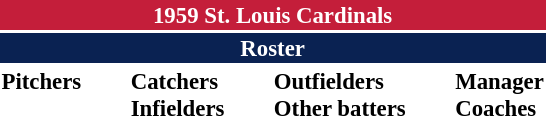<table class="toccolours" style="font-size: 95%;">
<tr>
<th colspan="10" style="background-color: #c41e3a; color: white; text-align: center;">1959 St. Louis Cardinals</th>
</tr>
<tr>
<td colspan="10" style="background-color: #0a2252; color: white; text-align: center;"><strong>Roster</strong></td>
</tr>
<tr>
<td valign="top"><strong>Pitchers</strong><br>




















</td>
<td width="25px"></td>
<td valign="top"><strong>Catchers</strong><br>



<strong>Infielders</strong>









</td>
<td width="25px"></td>
<td valign="top"><strong>Outfielders</strong><br>











<strong>Other batters</strong>
</td>
<td width="25px"></td>
<td valign="top"><strong>Manager</strong><br>
<strong>Coaches</strong>



</td>
</tr>
</table>
